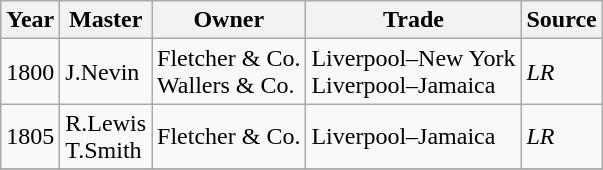<table class=" wikitable">
<tr>
<th>Year</th>
<th>Master</th>
<th>Owner</th>
<th>Trade</th>
<th>Source</th>
</tr>
<tr>
<td>1800</td>
<td>J.Nevin</td>
<td>Fletcher & Co.<br>Wallers & Co.</td>
<td>Liverpool–New York<br>Liverpool–Jamaica</td>
<td><em>LR</em></td>
</tr>
<tr>
<td>1805</td>
<td>R.Lewis<br>T.Smith</td>
<td>Fletcher & Co.</td>
<td>Liverpool–Jamaica</td>
<td><em>LR</em></td>
</tr>
<tr>
</tr>
</table>
